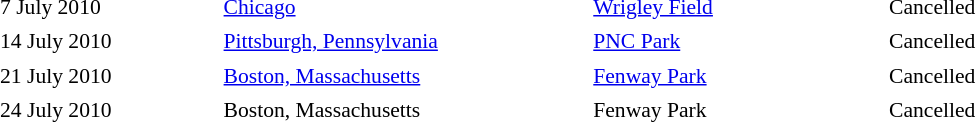<table cellpadding="2" style="border: 0px solid darkgray; font-size:90%">
<tr>
<th width="150"></th>
<th width="250"></th>
<th width="200"></th>
<th width="700"></th>
</tr>
<tr border="0">
<td>7 July 2010</td>
<td><a href='#'>Chicago</a></td>
<td><a href='#'>Wrigley Field</a></td>
<td>Cancelled</td>
</tr>
<tr>
<td>14 July 2010</td>
<td><a href='#'>Pittsburgh, Pennsylvania</a></td>
<td><a href='#'>PNC Park</a></td>
<td>Cancelled</td>
</tr>
<tr>
<td>21 July 2010</td>
<td><a href='#'>Boston, Massachusetts</a></td>
<td><a href='#'>Fenway Park</a></td>
<td>Cancelled</td>
</tr>
<tr>
<td>24 July 2010</td>
<td>Boston, Massachusetts</td>
<td>Fenway Park</td>
<td>Cancelled</td>
</tr>
</table>
